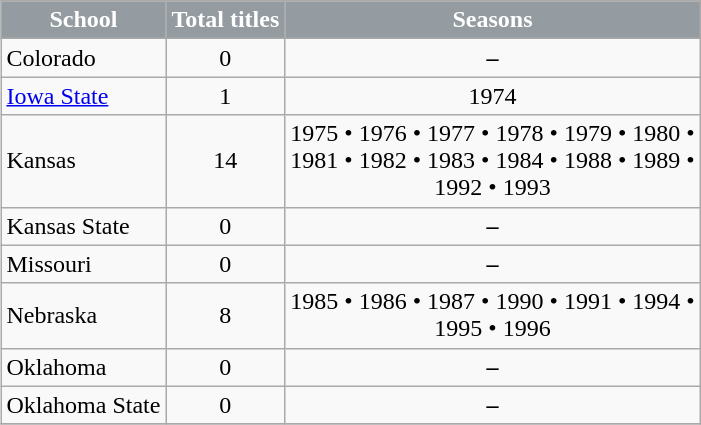<table class="wikitable" align="right" width="auto">
<tr>
</tr>
<tr>
<th style="background:#949CA1;color:white;">School</th>
<th style="background:#949CA1;color:white;">Total titles</th>
<th style="background:#949CA1;color:white;">Seasons</th>
</tr>
<tr>
<td>Colorado</td>
<td align="center">0</td>
<td align="center"><strong>–</strong></td>
</tr>
<tr>
<td><a href='#'>Iowa State</a></td>
<td align="center">1</td>
<td align="center">1974</td>
</tr>
<tr>
<td>Kansas</td>
<td align="center">14</td>
<td align="center">1975 • 1976 • 1977 • 1978 • 1979 • 1980 •<br>1981 • 1982 • 1983 • 1984 • 1988 • 1989 •<br>1992 • 1993</td>
</tr>
<tr>
<td>Kansas State</td>
<td align="center">0</td>
<td align="center"><strong>–</strong></td>
</tr>
<tr>
<td>Missouri</td>
<td align="center">0</td>
<td align="center"><strong>–</strong></td>
</tr>
<tr>
<td>Nebraska</td>
<td align="center">8</td>
<td align="center">1985 • 1986 • 1987 • 1990 • 1991 • 1994 •<br>1995 • 1996</td>
</tr>
<tr>
<td>Oklahoma</td>
<td align="center">0</td>
<td align="center"><strong>–</strong></td>
</tr>
<tr>
<td>Oklahoma State</td>
<td align="center">0</td>
<td align="center"><strong>–</strong></td>
</tr>
<tr>
</tr>
</table>
